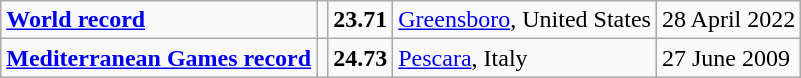<table class="wikitable">
<tr>
<td><strong><a href='#'>World record</a></strong></td>
<td></td>
<td><strong>23.71</strong></td>
<td><a href='#'>Greensboro</a>, United States</td>
<td>28 April 2022</td>
</tr>
<tr>
<td><strong><a href='#'>Mediterranean Games record</a></strong></td>
<td></td>
<td><strong>24.73</strong></td>
<td><a href='#'>Pescara</a>, Italy</td>
<td>27 June 2009</td>
</tr>
</table>
